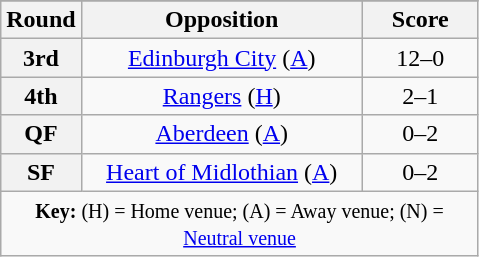<table class="wikitable plainrowheaders" style="text-align:center;margin:0">
<tr>
</tr>
<tr>
<th scope="col" style="width:25px">Round</th>
<th scope="col" style="width:180px">Opposition</th>
<th scope="col" style="width:70px">Score</th>
</tr>
<tr>
<th scope=row style="text-align:center">3rd</th>
<td><a href='#'>Edinburgh City</a> (<a href='#'>A</a>)</td>
<td>12–0</td>
</tr>
<tr>
<th scope=row style="text-align:center">4th</th>
<td><a href='#'>Rangers</a> (<a href='#'>H</a>)</td>
<td>2–1</td>
</tr>
<tr>
<th scope=row style="text-align:center">QF</th>
<td><a href='#'>Aberdeen</a> (<a href='#'>A</a>)</td>
<td>0–2</td>
</tr>
<tr>
<th scope=row style="text-align:center">SF</th>
<td><a href='#'>Heart of Midlothian</a> (<a href='#'>A</a>)</td>
<td>0–2</td>
</tr>
<tr>
<td colspan="3"><small><strong>Key:</strong> (H) = Home venue; (A) = Away venue; (N) = <a href='#'>Neutral venue</a></small></td>
</tr>
</table>
